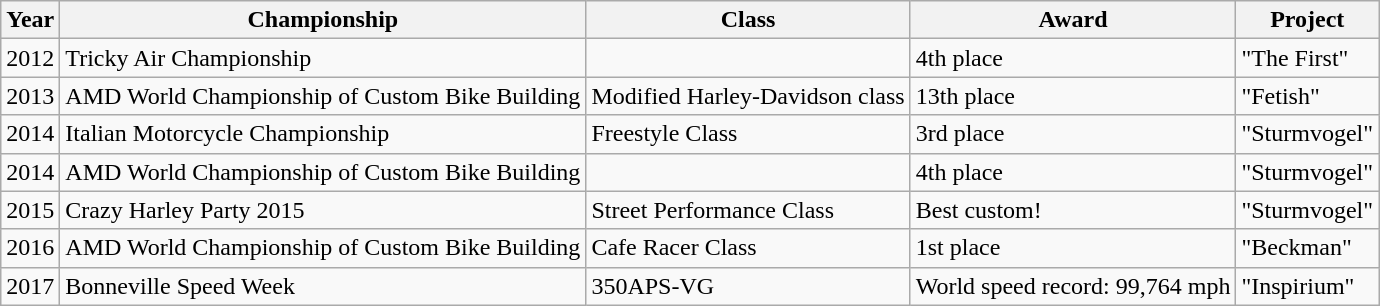<table class="wikitable">
<tr>
<th>Year</th>
<th>Championship</th>
<th>Class</th>
<th>Award</th>
<th>Project</th>
</tr>
<tr>
<td>2012</td>
<td>Tricky Air Championship</td>
<td></td>
<td>4th place</td>
<td>"The First"</td>
</tr>
<tr>
<td>2013</td>
<td>AMD World Championship of Custom Bike Building</td>
<td>Modified Harley-Davidson class</td>
<td>13th place</td>
<td>"Fetish"</td>
</tr>
<tr>
<td>2014</td>
<td>Italian Motorcycle Championship</td>
<td>Freestyle Class</td>
<td>3rd place</td>
<td>"Sturmvogel"</td>
</tr>
<tr>
<td>2014</td>
<td>AMD World Championship of Custom Bike Building</td>
<td></td>
<td>4th place</td>
<td>"Sturmvogel"</td>
</tr>
<tr>
<td>2015</td>
<td>Crazy Harley Party 2015</td>
<td>Street Performance Class</td>
<td>Best custom!</td>
<td>"Sturmvogel"</td>
</tr>
<tr>
<td>2016</td>
<td>AMD World Championship of Custom Bike Building</td>
<td>Cafe Racer Class</td>
<td>1st place</td>
<td>"Beckman"</td>
</tr>
<tr>
<td>2017</td>
<td>Bonneville Speed Week</td>
<td>350APS-VG</td>
<td>World speed record: 99,764 mph</td>
<td>"Inspirium"</td>
</tr>
</table>
